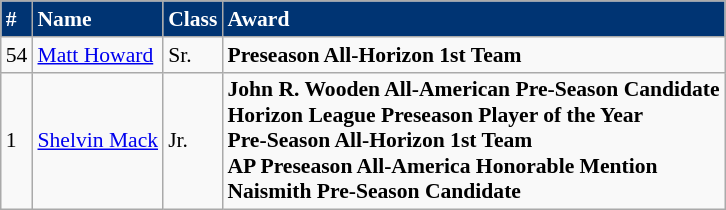<table class="wikitable" style="font-size: 90%">
<tr style="background: #003473; color: #FFFFFF">
<td><strong>#</strong></td>
<td><strong>Name</strong></td>
<td><strong>Class</strong></td>
<td><strong>Award</strong></td>
</tr>
<tr>
<td>54</td>
<td><a href='#'>Matt Howard</a></td>
<td>Sr.</td>
<td><strong>Preseason All-Horizon 1st Team</strong></td>
</tr>
<tr>
<td>1</td>
<td><a href='#'>Shelvin Mack</a></td>
<td>Jr.</td>
<td><strong>John R. Wooden All-American Pre-Season Candidate</strong><br><strong>Horizon League Preseason Player of the Year</strong><br><strong>Pre-Season All-Horizon 1st Team</strong><br><strong>AP Preseason All-America Honorable Mention</strong><br><strong>Naismith Pre-Season Candidate</strong></td>
</tr>
</table>
